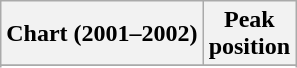<table class="wikitable sortable">
<tr>
<th>Chart (2001–2002)</th>
<th>Peak<br>position</th>
</tr>
<tr>
</tr>
<tr>
</tr>
</table>
